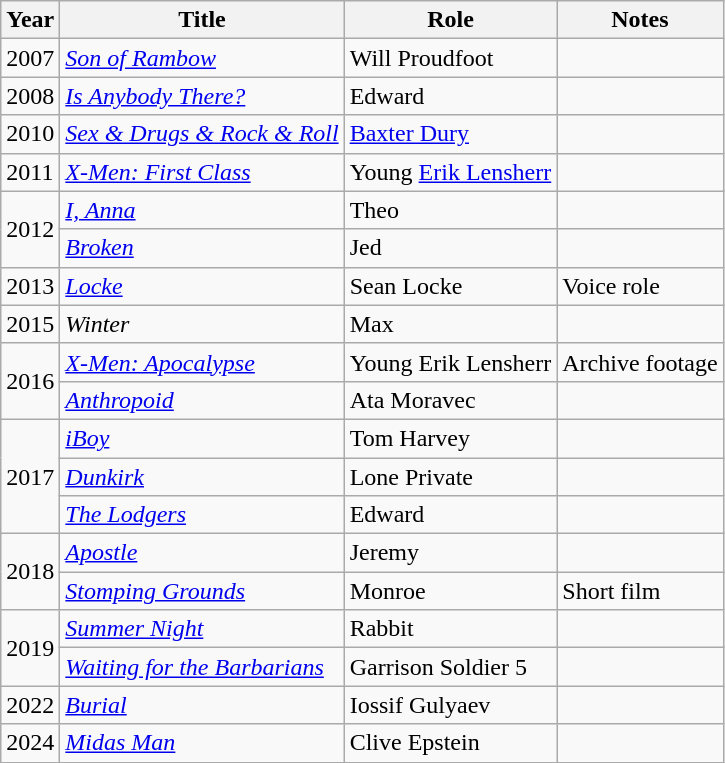<table class="wikitable sortable">
<tr>
<th>Year</th>
<th>Title</th>
<th>Role</th>
<th class="unsortable">Notes</th>
</tr>
<tr>
<td>2007</td>
<td><em><a href='#'>Son of Rambow</a></em></td>
<td>Will Proudfoot</td>
<td></td>
</tr>
<tr>
<td>2008</td>
<td><em><a href='#'>Is Anybody There?</a></em></td>
<td>Edward</td>
<td></td>
</tr>
<tr>
<td>2010</td>
<td><em><a href='#'>Sex & Drugs & Rock & Roll</a></em></td>
<td><a href='#'>Baxter Dury</a></td>
<td></td>
</tr>
<tr>
<td>2011</td>
<td><em><a href='#'>X-Men: First Class</a></em></td>
<td>Young <a href='#'>Erik Lensherr</a></td>
<td></td>
</tr>
<tr>
<td rowspan="2">2012</td>
<td><em><a href='#'>I, Anna</a></em></td>
<td>Theo</td>
<td></td>
</tr>
<tr>
<td><em><a href='#'>Broken</a></em></td>
<td>Jed</td>
<td></td>
</tr>
<tr>
<td>2013</td>
<td><em><a href='#'>Locke</a></em></td>
<td>Sean Locke</td>
<td>Voice role</td>
</tr>
<tr>
<td>2015</td>
<td><em>Winter</em></td>
<td>Max</td>
<td></td>
</tr>
<tr>
<td rowspan="2">2016</td>
<td><em><a href='#'>X-Men: Apocalypse</a></em></td>
<td>Young Erik Lensherr</td>
<td>Archive footage</td>
</tr>
<tr>
<td><em><a href='#'>Anthropoid</a></em></td>
<td>Ata Moravec</td>
<td></td>
</tr>
<tr>
<td rowspan="3">2017</td>
<td><em><a href='#'>iBoy</a></em></td>
<td>Tom Harvey</td>
<td></td>
</tr>
<tr>
<td><em><a href='#'>Dunkirk</a></em></td>
<td>Lone Private</td>
<td></td>
</tr>
<tr>
<td><em><a href='#'>The Lodgers</a></em></td>
<td>Edward</td>
<td></td>
</tr>
<tr>
<td rowspan="2">2018</td>
<td><em><a href='#'>Apostle</a></em></td>
<td>Jeremy</td>
<td></td>
</tr>
<tr>
<td><em><a href='#'>Stomping Grounds</a></em></td>
<td>Monroe</td>
<td>Short film</td>
</tr>
<tr>
<td rowspan="2">2019</td>
<td><em><a href='#'>Summer Night</a></em></td>
<td>Rabbit</td>
<td></td>
</tr>
<tr>
<td><em><a href='#'>Waiting for the Barbarians</a></em></td>
<td>Garrison Soldier 5</td>
<td></td>
</tr>
<tr>
<td>2022</td>
<td><em><a href='#'>Burial</a></em></td>
<td>Iossif Gulyaev</td>
<td></td>
</tr>
<tr>
<td>2024</td>
<td><em><a href='#'>Midas Man</a></em></td>
<td>Clive Epstein</td>
<td></td>
</tr>
</table>
